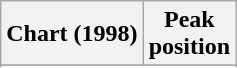<table class="wikitable sortable">
<tr>
<th align="left">Chart (1998)</th>
<th align="center">Peak<br>position</th>
</tr>
<tr>
</tr>
<tr>
</tr>
</table>
